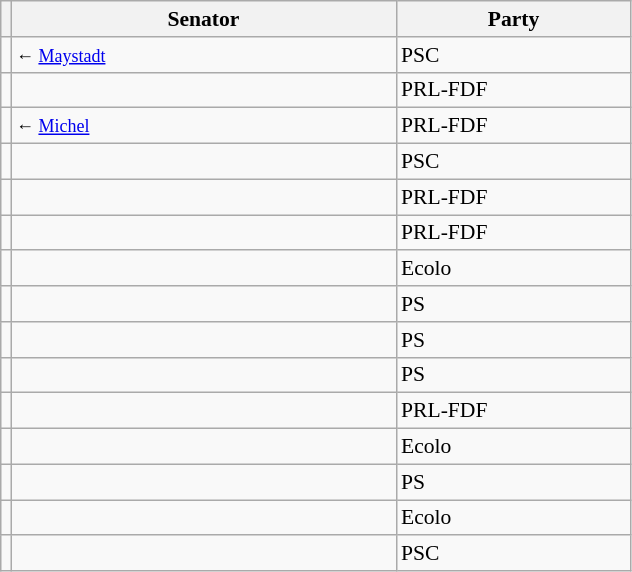<table class="sortable wikitable" style="text-align:left; font-size:90%">
<tr>
<th></th>
<th style="width:250px;">Senator</th>
<th style="width:150px;">Party</th>
</tr>
<tr>
<td></td>
<td> <small>← <a href='#'>Maystadt</a></small></td>
<td>PSC</td>
</tr>
<tr>
<td></td>
<td></td>
<td>PRL-FDF</td>
</tr>
<tr>
<td></td>
<td> <small>← <a href='#'>Michel</a></small></td>
<td>PRL-FDF</td>
</tr>
<tr>
<td></td>
<td></td>
<td>PSC</td>
</tr>
<tr>
<td></td>
<td></td>
<td>PRL-FDF</td>
</tr>
<tr>
<td></td>
<td></td>
<td>PRL-FDF</td>
</tr>
<tr>
<td></td>
<td></td>
<td>Ecolo</td>
</tr>
<tr>
<td></td>
<td></td>
<td>PS</td>
</tr>
<tr>
<td></td>
<td></td>
<td>PS</td>
</tr>
<tr>
<td></td>
<td></td>
<td>PS</td>
</tr>
<tr>
<td></td>
<td></td>
<td>PRL-FDF</td>
</tr>
<tr>
<td></td>
<td></td>
<td>Ecolo</td>
</tr>
<tr>
<td></td>
<td></td>
<td>PS</td>
</tr>
<tr>
<td></td>
<td></td>
<td>Ecolo</td>
</tr>
<tr>
<td></td>
<td></td>
<td>PSC</td>
</tr>
</table>
